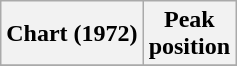<table class="wikitable sortable plainrowheaders" style="text-align:center">
<tr>
<th scope="col">Chart (1972)</th>
<th scope="col">Peak<br>position</th>
</tr>
<tr>
</tr>
</table>
